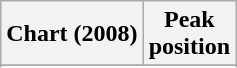<table class="wikitable sortable">
<tr>
<th>Chart (2008)</th>
<th>Peak<br>position</th>
</tr>
<tr>
</tr>
<tr>
</tr>
<tr>
</tr>
<tr>
</tr>
<tr>
</tr>
<tr>
</tr>
<tr>
</tr>
<tr>
</tr>
<tr>
</tr>
<tr>
</tr>
<tr>
</tr>
<tr>
</tr>
<tr>
</tr>
<tr>
</tr>
</table>
